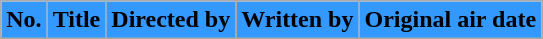<table class="wikitable plainrowheaders" style="background:#fff;">
<tr>
<th style="background:#39f;">No.</th>
<th style="background:#39f;">Title</th>
<th style="background:#39f;">Directed by</th>
<th style="background:#39f;">Written by</th>
<th style="background:#39f;">Original air date<br>







</th>
</tr>
</table>
